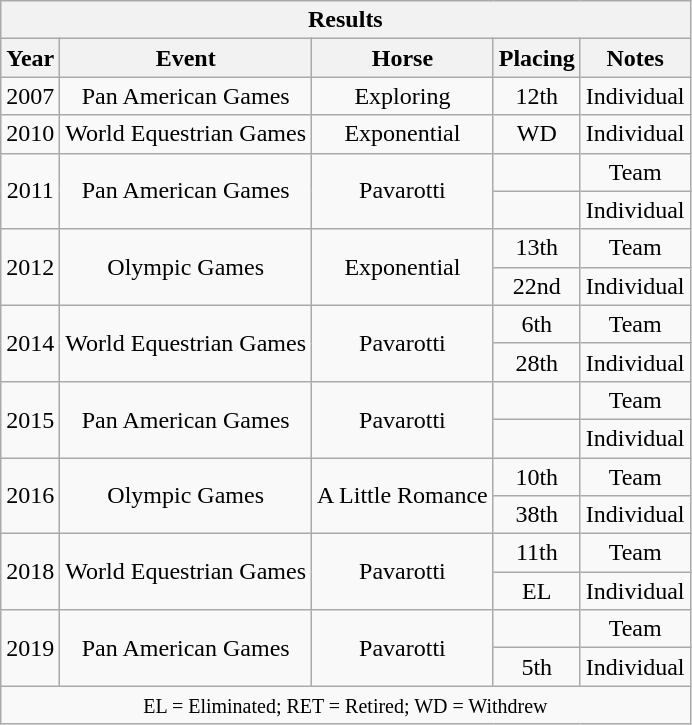<table class="wikitable" style="text-align:center">
<tr>
<th colspan="11" align="center"><strong>Results</strong></th>
</tr>
<tr>
<th>Year</th>
<th>Event</th>
<th>Horse</th>
<th>Placing</th>
<th>Notes</th>
</tr>
<tr>
<td>2007</td>
<td>Pan American Games</td>
<td>Exploring</td>
<td>12th</td>
<td>Individual</td>
</tr>
<tr>
<td>2010</td>
<td>World Equestrian Games</td>
<td>Exponential</td>
<td>WD</td>
<td>Individual</td>
</tr>
<tr>
<td rowspan="2">2011</td>
<td rowspan="2">Pan American Games</td>
<td rowspan="2">Pavarotti</td>
<td></td>
<td>Team</td>
</tr>
<tr>
<td></td>
<td>Individual</td>
</tr>
<tr>
<td rowspan="2">2012</td>
<td rowspan="2">Olympic Games</td>
<td rowspan="2">Exponential</td>
<td>13th</td>
<td>Team</td>
</tr>
<tr>
<td>22nd</td>
<td>Individual</td>
</tr>
<tr>
<td rowspan="2">2014</td>
<td rowspan="2">World Equestrian Games</td>
<td rowspan="2">Pavarotti</td>
<td>6th</td>
<td>Team</td>
</tr>
<tr>
<td>28th</td>
<td>Individual</td>
</tr>
<tr>
<td rowspan="2">2015</td>
<td rowspan="2">Pan American Games</td>
<td rowspan="2">Pavarotti</td>
<td></td>
<td>Team</td>
</tr>
<tr>
<td></td>
<td>Individual</td>
</tr>
<tr>
<td rowspan="2">2016</td>
<td rowspan="2">Olympic Games</td>
<td rowspan="2">A Little Romance</td>
<td>10th</td>
<td>Team</td>
</tr>
<tr>
<td>38th</td>
<td>Individual</td>
</tr>
<tr>
<td rowspan="2">2018</td>
<td rowspan="2">World Equestrian Games</td>
<td rowspan="2">Pavarotti</td>
<td>11th</td>
<td>Team</td>
</tr>
<tr>
<td>EL</td>
<td>Individual</td>
</tr>
<tr>
<td rowspan="2">2019</td>
<td rowspan="2">Pan American Games</td>
<td rowspan="2">Pavarotti</td>
<td></td>
<td>Team</td>
</tr>
<tr>
<td>5th</td>
<td>Individual</td>
</tr>
<tr>
<td colspan="11" align="center"><small> EL = Eliminated; RET = Retired; WD = Withdrew </small></td>
</tr>
</table>
